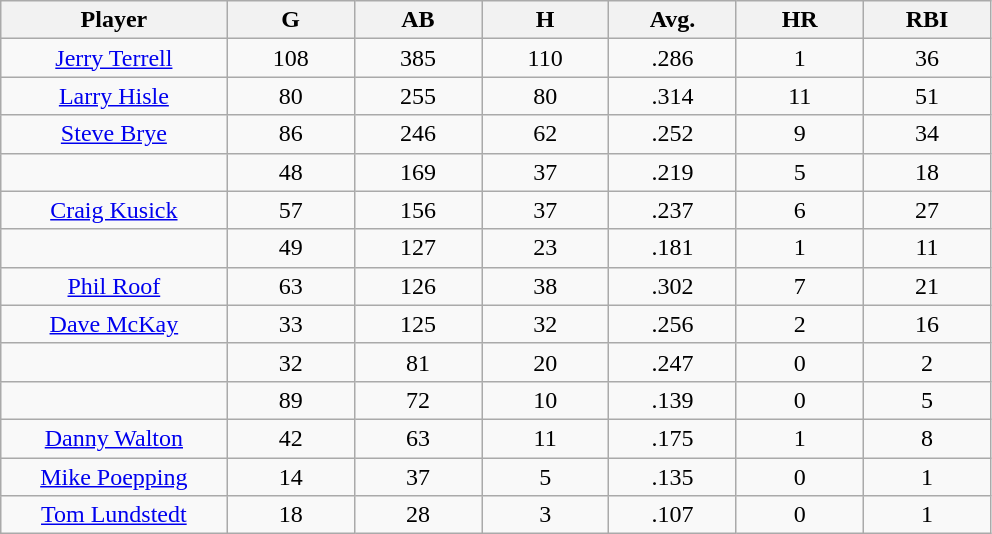<table class="wikitable sortable">
<tr>
<th bgcolor="#DDDDFF" width="16%">Player</th>
<th bgcolor="#DDDDFF" width="9%">G</th>
<th bgcolor="#DDDDFF" width="9%">AB</th>
<th bgcolor="#DDDDFF" width="9%">H</th>
<th bgcolor="#DDDDFF" width="9%">Avg.</th>
<th bgcolor="#DDDDFF" width="9%">HR</th>
<th bgcolor="#DDDDFF" width="9%">RBI</th>
</tr>
<tr align="center">
<td><a href='#'>Jerry Terrell</a></td>
<td>108</td>
<td>385</td>
<td>110</td>
<td>.286</td>
<td>1</td>
<td>36</td>
</tr>
<tr align="center">
<td><a href='#'>Larry Hisle</a></td>
<td>80</td>
<td>255</td>
<td>80</td>
<td>.314</td>
<td>11</td>
<td>51</td>
</tr>
<tr align="center">
<td><a href='#'>Steve Brye</a></td>
<td>86</td>
<td>246</td>
<td>62</td>
<td>.252</td>
<td>9</td>
<td>34</td>
</tr>
<tr align="center">
<td></td>
<td>48</td>
<td>169</td>
<td>37</td>
<td>.219</td>
<td>5</td>
<td>18</td>
</tr>
<tr align="center">
<td><a href='#'>Craig Kusick</a></td>
<td>57</td>
<td>156</td>
<td>37</td>
<td>.237</td>
<td>6</td>
<td>27</td>
</tr>
<tr align="center">
<td></td>
<td>49</td>
<td>127</td>
<td>23</td>
<td>.181</td>
<td>1</td>
<td>11</td>
</tr>
<tr align="center">
<td><a href='#'>Phil Roof</a></td>
<td>63</td>
<td>126</td>
<td>38</td>
<td>.302</td>
<td>7</td>
<td>21</td>
</tr>
<tr align="center">
<td><a href='#'>Dave McKay</a></td>
<td>33</td>
<td>125</td>
<td>32</td>
<td>.256</td>
<td>2</td>
<td>16</td>
</tr>
<tr align="center">
<td></td>
<td>32</td>
<td>81</td>
<td>20</td>
<td>.247</td>
<td>0</td>
<td>2</td>
</tr>
<tr align="center">
<td></td>
<td>89</td>
<td>72</td>
<td>10</td>
<td>.139</td>
<td>0</td>
<td>5</td>
</tr>
<tr align="center">
<td><a href='#'>Danny Walton</a></td>
<td>42</td>
<td>63</td>
<td>11</td>
<td>.175</td>
<td>1</td>
<td>8</td>
</tr>
<tr align="center">
<td><a href='#'>Mike Poepping</a></td>
<td>14</td>
<td>37</td>
<td>5</td>
<td>.135</td>
<td>0</td>
<td>1</td>
</tr>
<tr align="center">
<td><a href='#'>Tom Lundstedt</a></td>
<td>18</td>
<td>28</td>
<td>3</td>
<td>.107</td>
<td>0</td>
<td>1</td>
</tr>
</table>
